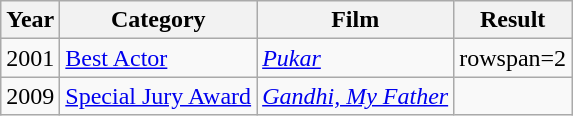<table class="wikitable sortable">
<tr>
<th>Year</th>
<th>Category</th>
<th>Film</th>
<th>Result</th>
</tr>
<tr>
<td>2001</td>
<td><a href='#'>Best Actor</a></td>
<td><em><a href='#'>Pukar</a></em></td>
<td>rowspan=2 </td>
</tr>
<tr>
<td>2009</td>
<td><a href='#'>Special Jury Award</a></td>
<td><em><a href='#'>Gandhi, My Father</a></em></td>
</tr>
</table>
